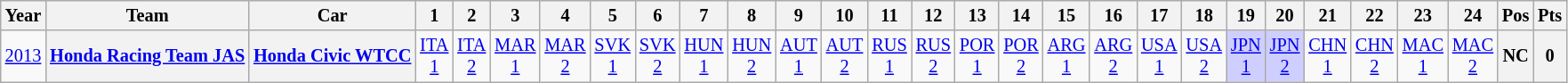<table class="wikitable" style="text-align:center; font-size:85%">
<tr>
<th>Year</th>
<th>Team</th>
<th>Car</th>
<th>1</th>
<th>2</th>
<th>3</th>
<th>4</th>
<th>5</th>
<th>6</th>
<th>7</th>
<th>8</th>
<th>9</th>
<th>10</th>
<th>11</th>
<th>12</th>
<th>13</th>
<th>14</th>
<th>15</th>
<th>16</th>
<th>17</th>
<th>18</th>
<th>19</th>
<th>20</th>
<th>21</th>
<th>22</th>
<th>23</th>
<th>24</th>
<th>Pos</th>
<th>Pts</th>
</tr>
<tr>
<td><a href='#'>2013</a></td>
<th nowrap><a href='#'>Honda Racing Team JAS</a></th>
<th nowrap><a href='#'>Honda Civic WTCC</a></th>
<td><a href='#'>ITA<br>1</a></td>
<td><a href='#'>ITA<br>2</a></td>
<td><a href='#'>MAR<br>1</a></td>
<td><a href='#'>MAR<br>2</a></td>
<td><a href='#'>SVK<br>1</a></td>
<td><a href='#'>SVK<br>2</a></td>
<td><a href='#'>HUN<br>1</a></td>
<td><a href='#'>HUN<br>2</a></td>
<td><a href='#'>AUT<br>1</a></td>
<td><a href='#'>AUT<br>2</a></td>
<td><a href='#'>RUS<br>1</a></td>
<td><a href='#'>RUS<br>2</a></td>
<td><a href='#'>POR<br>1</a></td>
<td><a href='#'>POR<br>2</a></td>
<td><a href='#'>ARG<br>1</a></td>
<td><a href='#'>ARG<br>2</a></td>
<td><a href='#'>USA<br>1</a></td>
<td><a href='#'>USA<br>2</a></td>
<td style="background:#cfcfff;"><a href='#'>JPN<br>1</a><br></td>
<td style="background:#cfcfff;"><a href='#'>JPN<br>2</a><br></td>
<td><a href='#'>CHN<br>1</a></td>
<td><a href='#'>CHN<br>2</a></td>
<td><a href='#'>MAC<br>1</a></td>
<td><a href='#'>MAC<br>2</a></td>
<th>NC</th>
<th>0</th>
</tr>
</table>
